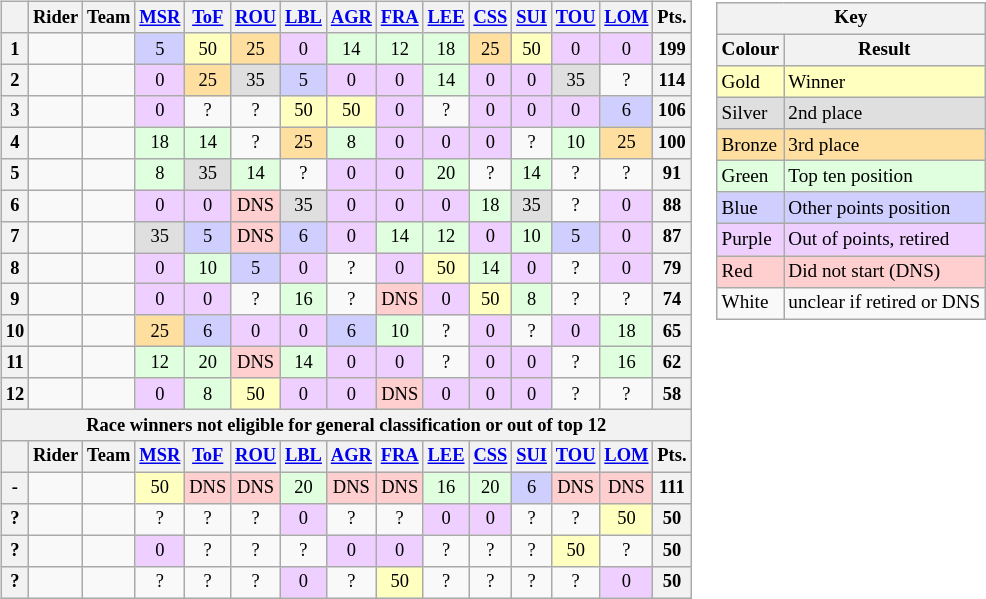<table>
<tr>
<td style="vertical-align:top; text-align:center"><br><table class="wikitable" style="font-size:77%; text-align:center">
<tr>
<th></th>
<th>Rider</th>
<th>Team</th>
<th><a href='#'>MSR</a></th>
<th><a href='#'>ToF</a></th>
<th><a href='#'>ROU</a></th>
<th><a href='#'>LBL</a></th>
<th><a href='#'>AGR</a></th>
<th><a href='#'>FRA</a></th>
<th><a href='#'>LEE</a></th>
<th><a href='#'>CSS</a></th>
<th><a href='#'>SUI</a></th>
<th><a href='#'>TOU</a></th>
<th><a href='#'>LOM</a></th>
<th>Pts.</th>
</tr>
<tr>
<th>1</th>
<td style="text-align:left;"> </td>
<td style="text-align:left;"></td>
<td style="background:#CFCFFF;">5</td>
<td style="background:#FFFFBF;">50</td>
<td style="background:#ffdf9f;">25</td>
<td style="background:#EFCFFF;">0</td>
<td style="background:#dfffdf;">14</td>
<td style="background:#dfffdf;">12</td>
<td style="background:#dfffdf;">18</td>
<td style="background:#ffdf9f;">25</td>
<td style="background:#FFFFBF;">50</td>
<td style="background:#EFCFFF;">0</td>
<td style="background:#EFCFFF;">0</td>
<th>199</th>
</tr>
<tr>
<th>2</th>
<td style="text-align:left;"></td>
<td style="text-align:left;"></td>
<td style="background:#EFCFFF;">0</td>
<td style="background:#ffdf9f;">25</td>
<td style="background:#dfdfdf;">35</td>
<td style="background:#CFCFFF;">5</td>
<td style="background:#EFCFFF;">0</td>
<td style="background:#EFCFFF;">0</td>
<td style="background:#dfffdf;">14</td>
<td style="background:#EFCFFF;">0</td>
<td style="background:#EFCFFF;">0</td>
<td style="background:#dfdfdf;">35</td>
<td>?</td>
<th>114</th>
</tr>
<tr>
<th>3</th>
<td style="text-align:left;"></td>
<td style="text-align:left;"></td>
<td style="background:#EFCFFF;">0</td>
<td>?</td>
<td>?</td>
<td style="background:#FFFFBF;">50</td>
<td style="background:#FFFFBF;">50</td>
<td style="background:#EFCFFF;">0</td>
<td>?</td>
<td style="background:#EFCFFF;">0</td>
<td style="background:#EFCFFF;">0</td>
<td style="background:#EFCFFF;">0</td>
<td style="background:#CFCFFF;">6</td>
<th>106</th>
</tr>
<tr>
<th>4</th>
<td style="text-align:left;"></td>
<td style="text-align:left;"></td>
<td style="background:#dfffdf;">18</td>
<td style="background:#dfffdf;">14</td>
<td>?</td>
<td style="background:#ffdf9f;">25</td>
<td style="background:#dfffdf;">8</td>
<td style="background:#EFCFFF;">0</td>
<td style="background:#EFCFFF;">0</td>
<td style="background:#EFCFFF;">0</td>
<td>?</td>
<td style="background:#dfffdf;">10</td>
<td style="background:#ffdf9f;">25</td>
<th>100</th>
</tr>
<tr>
<th>5</th>
<td style="text-align:left;"></td>
<td style="text-align:left;"></td>
<td style="background:#dfffdf;">8</td>
<td style="background:#dfdfdf;">35</td>
<td style="background:#dfffdf;">14</td>
<td>?</td>
<td style="background:#EFCFFF;">0</td>
<td style="background:#EFCFFF;">0</td>
<td style="background:#dfffdf;">20</td>
<td>?</td>
<td style="background:#dfffdf;">14</td>
<td>?</td>
<td>?</td>
<th>91</th>
</tr>
<tr>
<th>6</th>
<td style="text-align:left;"></td>
<td style="text-align:left;"></td>
<td style="background:#EFCFFF;">0</td>
<td style="background:#EFCFFF;">0</td>
<td style="background:#FFCFCF;">DNS</td>
<td style="background:#dfdfdf;">35</td>
<td style="background:#EFCFFF;">0</td>
<td style="background:#EFCFFF;">0</td>
<td style="background:#EFCFFF;">0</td>
<td style="background:#dfffdf;">18</td>
<td style="background:#dfdfdf;">35</td>
<td>?</td>
<td style="background:#EFCFFF;">0</td>
<th>88</th>
</tr>
<tr>
<th>7</th>
<td style="text-align:left;"></td>
<td style="text-align:left;"></td>
<td style="background:#dfdfdf;">35</td>
<td style="background:#CFCFFF;">5</td>
<td style="background:#FFCFCF;">DNS</td>
<td style="background:#CFCFFF;">6</td>
<td style="background:#EFCFFF;">0</td>
<td style="background:#dfffdf;">14</td>
<td style="background:#dfffdf;">12</td>
<td style="background:#EFCFFF;">0</td>
<td style="background:#dfffdf;">10</td>
<td style="background:#CFCFFF;">5</td>
<td style="background:#EFCFFF;">0</td>
<th>87</th>
</tr>
<tr>
<th>8</th>
<td style="text-align:left;"></td>
<td style="text-align:left;"></td>
<td style="background:#EFCFFF;">0</td>
<td style="background:#dfffdf;">10</td>
<td style="background:#CFCFFF;">5</td>
<td style="background:#EFCFFF;">0</td>
<td>?</td>
<td style="background:#EFCFFF;">0</td>
<td style="background:#FFFFBF;">50</td>
<td style="background:#dfffdf;">14</td>
<td style="background:#EFCFFF;">0</td>
<td>?</td>
<td style="background:#EFCFFF;">0</td>
<th>79</th>
</tr>
<tr>
<th>9</th>
<td style="text-align:left;"></td>
<td style="text-align:left;"></td>
<td style="background:#EFCFFF;">0</td>
<td style="background:#EFCFFF;">0</td>
<td>?</td>
<td style="background:#dfffdf;">16</td>
<td>?</td>
<td style="background:#FFCFCF;">DNS</td>
<td style="background:#EFCFFF;">0</td>
<td style="background:#FFFFBF;">50</td>
<td style="background:#dfffdf;">8</td>
<td>?</td>
<td>?</td>
<th>74</th>
</tr>
<tr>
<th>10</th>
<td style="text-align:left;"></td>
<td style="text-align:left;"></td>
<td style="background:#ffdf9f;">25</td>
<td style="background:#CFCFFF;">6</td>
<td style="background:#EFCFFF;">0</td>
<td style="background:#EFCFFF;">0</td>
<td style="background:#CFCFFF;">6</td>
<td style="background:#dfffdf;">10</td>
<td>?</td>
<td style="background:#EFCFFF;">0</td>
<td>?</td>
<td style="background:#EFCFFF;">0</td>
<td style="background:#dfffdf;">18</td>
<th>65</th>
</tr>
<tr>
<th>11</th>
<td style="text-align:left;"></td>
<td style="text-align:left;"></td>
<td style="background:#dfffdf;">12</td>
<td style="background:#dfffdf;">20</td>
<td style="background:#FFCFCF;">DNS</td>
<td style="background:#dfffdf;">14</td>
<td style="background:#EFCFFF;">0</td>
<td style="background:#EFCFFF;">0</td>
<td>?</td>
<td style="background:#EFCFFF;">0</td>
<td style="background:#EFCFFF;">0</td>
<td>?</td>
<td style="background:#dfffdf;">16</td>
<th>62</th>
</tr>
<tr>
<th>12</th>
<td style="text-align:left;"></td>
<td style="text-align:left;"></td>
<td style="background:#EFCFFF;">0</td>
<td style="background:#dfffdf;">8</td>
<td style="background:#FFFFBF;">50</td>
<td style="background:#EFCFFF;">0</td>
<td style="background:#EFCFFF;">0</td>
<td style="background:#FFCFCF;">DNS</td>
<td style="background:#EFCFFF;">0</td>
<td style="background:#EFCFFF;">0</td>
<td style="background:#EFCFFF;">0</td>
<td>?</td>
<td>?</td>
<th>58</th>
</tr>
<tr>
<th colspan="15">Race winners not eligible for general classification or out of top 12</th>
</tr>
<tr>
<th></th>
<th>Rider</th>
<th>Team</th>
<th><a href='#'>MSR</a></th>
<th><a href='#'>ToF</a></th>
<th><a href='#'>ROU</a></th>
<th><a href='#'>LBL</a></th>
<th><a href='#'>AGR</a></th>
<th><a href='#'>FRA</a></th>
<th><a href='#'>LEE</a></th>
<th><a href='#'>CSS</a></th>
<th><a href='#'>SUI</a></th>
<th><a href='#'>TOU</a></th>
<th><a href='#'>LOM</a></th>
<th>Pts.</th>
</tr>
<tr>
<th>-</th>
<td style="text-align:left;"></td>
<td style="text-align:left;"></td>
<td style="background:#FFFFBF;">50</td>
<td style="background:#FFCFCF;">DNS</td>
<td style="background:#FFCFCF;">DNS</td>
<td style="background:#dfffdf;">20</td>
<td style="background:#FFCFCF;">DNS</td>
<td style="background:#FFCFCF;">DNS</td>
<td style="background:#dfffdf;">16</td>
<td style="background:#dfffdf;">20</td>
<td style="background:#CFCFFF;">6</td>
<td style="background:#FFCFCF;">DNS</td>
<td style="background:#FFCFCF;">DNS</td>
<th>111</th>
</tr>
<tr>
<th>?</th>
<td style="text-align:left;"></td>
<td style="text-align:left;"></td>
<td>?</td>
<td>?</td>
<td>?</td>
<td style="background:#EFCFFF;">0</td>
<td>?</td>
<td>?</td>
<td style="background:#EFCFFF;">0</td>
<td style="background:#EFCFFF;">0</td>
<td>?</td>
<td>?</td>
<td style="background:#FFFFBF;">50</td>
<th>50</th>
</tr>
<tr>
<th>?</th>
<td style="text-align:left;"></td>
<td style="text-align:left;"></td>
<td style="background:#EFCFFF;">0</td>
<td>?</td>
<td>?</td>
<td>?</td>
<td style="background:#EFCFFF;">0</td>
<td style="background:#EFCFFF;">0</td>
<td>?</td>
<td>?</td>
<td>?</td>
<td style="background:#FFFFBF;">50</td>
<td>?</td>
<th>50</th>
</tr>
<tr>
<th>?</th>
<td style="text-align:left;"></td>
<td style="text-align:left;"></td>
<td>?</td>
<td>?</td>
<td>?</td>
<td style="background:#EFCFFF;">0</td>
<td>?</td>
<td style="background:#FFFFBF;">50</td>
<td>?</td>
<td>?</td>
<td>?</td>
<td>?</td>
<td style="background:#EFCFFF;">0</td>
<th>50</th>
</tr>
</table>
</td>
<td style="vertical-align:top"><br><table class="wikitable" style="margin-right:0; font-size:80%">
<tr>
<th colspan="2">Key</th>
</tr>
<tr>
<th>Colour</th>
<th>Result</th>
</tr>
<tr style="background-color:#FFFFBF">
<td>Gold</td>
<td>Winner</td>
</tr>
<tr style="background-color:#DFDFDF">
<td>Silver</td>
<td>2nd place</td>
</tr>
<tr style="background-color:#FFDF9F">
<td>Bronze</td>
<td>3rd place</td>
</tr>
<tr style="background-color:#DFFFDF">
<td>Green</td>
<td>Top ten position</td>
</tr>
<tr style="background-color:#CFCFFF">
<td>Blue</td>
<td>Other points position</td>
</tr>
<tr style="background-color:#EFCFFF">
<td>Purple</td>
<td>Out of points, retired</td>
</tr>
<tr style="background-color:#FFCFCF">
<td>Red</td>
<td>Did not start (DNS)</td>
</tr>
<tr>
<td>White</td>
<td>unclear if retired or DNS</td>
</tr>
</table>
</td>
</tr>
</table>
